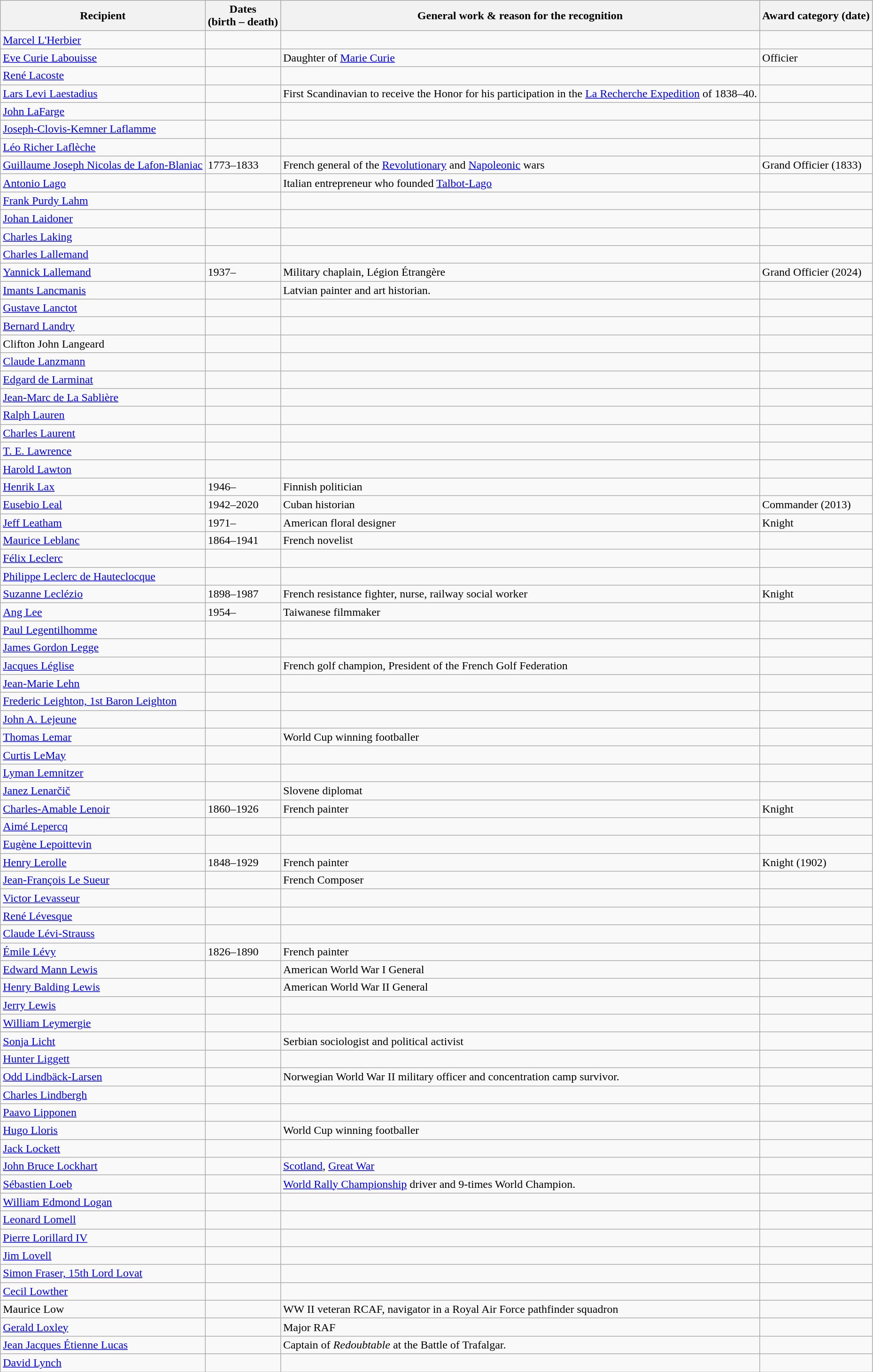<table class="wikitable sortable static-row-numbers"|>
<tr>
<th>Recipient</th>
<th style="white-space: nowrap;">Dates<br>(birth – death)</th>
<th>General work & reason for the recognition</th>
<th style="white-space: nowrap">Award category (date)</th>
</tr>
<tr>
<td><a href='#'>Marcel L'Herbier</a></td>
<td></td>
<td></td>
<td style="white-space: nowrap; text-align:left"></td>
</tr>
<tr>
<td><a href='#'>Eve Curie Labouisse</a></td>
<td></td>
<td>Daughter of <a href='#'>Marie Curie</a></td>
<td style="white-space: nowrap; text-align:left">Officier</td>
</tr>
<tr>
<td><a href='#'>René Lacoste</a></td>
<td></td>
<td></td>
<td style="white-space: nowrap; text-align:left"></td>
</tr>
<tr>
<td><a href='#'>Lars Levi Laestadius</a></td>
<td></td>
<td>First Scandinavian to receive the Honor for his participation in the <a href='#'>La Recherche Expedition</a> of 1838–40.</td>
<td style="white-space: nowrap; text-align:left"></td>
</tr>
<tr>
<td><a href='#'>John LaFarge</a></td>
<td></td>
<td></td>
<td style="white-space: nowrap; text-align:left"></td>
</tr>
<tr>
<td><a href='#'>Joseph-Clovis-Kemner Laflamme</a></td>
<td></td>
<td></td>
<td style="white-space: nowrap; text-align:left"></td>
</tr>
<tr>
<td><a href='#'>Léo Richer Laflèche</a></td>
<td></td>
<td></td>
<td style="white-space: nowrap; text-align:left"></td>
</tr>
<tr>
<td><a href='#'>Guillaume Joseph Nicolas de Lafon-Blaniac</a></td>
<td>1773–1833</td>
<td>French general of the <a href='#'>Revolutionary</a> and <a href='#'>Napoleonic</a> wars</td>
<td style="white-space: nowrap; text-align:left">Grand Officier (1833)</td>
</tr>
<tr>
<td><a href='#'>Antonio Lago</a></td>
<td></td>
<td>Italian entrepreneur who founded <a href='#'>Talbot-Lago</a></td>
<td style="white-space: nowrap; text-align:left"></td>
</tr>
<tr>
<td><a href='#'>Frank Purdy Lahm</a></td>
<td></td>
<td></td>
<td style="white-space: nowrap; text-align:left"></td>
</tr>
<tr>
<td><a href='#'>Johan Laidoner</a></td>
<td></td>
<td></td>
<td style="white-space: nowrap; text-align:left"></td>
</tr>
<tr>
<td><a href='#'>Charles Laking</a></td>
<td></td>
<td></td>
<td style="white-space: nowrap; text-align:left"></td>
</tr>
<tr>
<td><a href='#'>Charles Lallemand</a></td>
<td></td>
<td></td>
<td style="white-space: nowrap; text-align:left"></td>
</tr>
<tr>
<td><a href='#'>Yannick Lallemand</a></td>
<td>1937–</td>
<td>Military chaplain, Légion Étrangère</td>
<td style="white-space: nowrap; text-align:left">Grand Officier (2024)</td>
</tr>
<tr>
<td><a href='#'>Imants Lancmanis</a></td>
<td></td>
<td>Latvian painter and art historian.</td>
<td style=“white-space: nowrap; text-align:left”></td>
</tr>
<tr>
<td><a href='#'>Gustave Lanctot</a></td>
<td></td>
<td></td>
<td style="white-space: nowrap; text-align:left"></td>
</tr>
<tr>
<td><a href='#'>Bernard Landry</a></td>
<td></td>
<td></td>
<td style="white-space: nowrap; text-align:left"></td>
</tr>
<tr>
<td>Clifton John Langeard</td>
<td></td>
<td></td>
<td style="white-space: nowrap; text-align:left"></td>
</tr>
<tr>
<td><a href='#'>Claude Lanzmann</a></td>
<td></td>
<td></td>
<td style="white-space: nowrap; text-align:left"></td>
</tr>
<tr>
<td><a href='#'>Edgard de Larminat</a></td>
<td></td>
<td></td>
<td style="white-space: nowrap; text-align:left"></td>
</tr>
<tr>
<td><a href='#'>Jean-Marc de La Sablière</a></td>
<td></td>
<td></td>
<td style="white-space: nowrap; text-align:left"></td>
</tr>
<tr>
<td><a href='#'>Ralph Lauren</a></td>
<td></td>
<td></td>
<td style="white-space: nowrap; text-align:left"></td>
</tr>
<tr>
<td><a href='#'>Charles Laurent</a></td>
<td></td>
<td></td>
<td style="white-space: nowrap; text-align:left"></td>
</tr>
<tr>
<td><a href='#'>T. E. Lawrence</a></td>
<td></td>
<td></td>
<td style="white-space: nowrap; text-align:left"></td>
</tr>
<tr>
<td><a href='#'>Harold Lawton</a></td>
<td></td>
<td></td>
<td style="white-space: nowrap; text-align:left"></td>
</tr>
<tr>
<td><a href='#'>Henrik Lax</a></td>
<td>1946–</td>
<td>Finnish politician</td>
<td style="white-space: nowrap; text-align:left"></td>
</tr>
<tr>
<td><a href='#'>Eusebio Leal</a></td>
<td>1942–2020</td>
<td>Cuban historian</td>
<td style="white-space: nowrap; text-align:left">Commander (2013)</td>
</tr>
<tr>
<td><a href='#'>Jeff Leatham</a></td>
<td>1971–</td>
<td>American floral designer</td>
<td style="white-space: nowrap; text-align:left">Knight</td>
</tr>
<tr>
<td><a href='#'>Maurice Leblanc</a></td>
<td>1864–1941</td>
<td>French novelist</td>
<td style="white-space: nowrap; text-align:left"></td>
</tr>
<tr>
<td><a href='#'>Félix Leclerc</a></td>
<td></td>
<td></td>
<td style="white-space: nowrap; text-align:left"></td>
</tr>
<tr>
<td><a href='#'>Philippe Leclerc de Hauteclocque</a></td>
<td></td>
<td></td>
<td style="white-space: nowrap; text-align:left"></td>
</tr>
<tr>
<td><a href='#'>Suzanne Leclézio</a></td>
<td>1898–1987</td>
<td>French resistance fighter, nurse, railway social worker</td>
<td>Knight</td>
</tr>
<tr>
<td><a href='#'>Ang Lee</a></td>
<td>1954–</td>
<td>Taiwanese filmmaker</td>
<td style="white-space: nowrap; text-align:left"></td>
</tr>
<tr>
<td><a href='#'>Paul Legentilhomme</a></td>
<td></td>
<td></td>
<td style="white-space: nowrap; text-align:left"></td>
</tr>
<tr>
<td><a href='#'>James Gordon Legge</a></td>
<td></td>
<td></td>
<td style="white-space: nowrap; text-align:left"></td>
</tr>
<tr>
<td><a href='#'>Jacques Léglise</a></td>
<td></td>
<td>French golf champion, President of the French Golf Federation</td>
<td style="white-space: nowrap; text-align:left"></td>
</tr>
<tr>
<td><a href='#'>Jean-Marie Lehn</a></td>
<td></td>
<td></td>
<td style="white-space: nowrap; text-align:left"></td>
</tr>
<tr>
<td><a href='#'>Frederic Leighton, 1st Baron Leighton</a></td>
<td></td>
<td></td>
<td style="white-space: nowrap; text-align:left"></td>
</tr>
<tr>
<td><a href='#'>John A. Lejeune</a></td>
<td></td>
<td></td>
<td style="white-space: nowrap; text-align:left"></td>
</tr>
<tr>
<td><a href='#'>Thomas Lemar</a></td>
<td></td>
<td>World Cup winning footballer</td>
<td style="white-space: nowrap; text-align:left"></td>
</tr>
<tr>
<td><a href='#'>Curtis LeMay</a></td>
<td></td>
<td></td>
<td style="white-space: nowrap; text-align:left"></td>
</tr>
<tr>
<td><a href='#'>Lyman Lemnitzer</a></td>
<td></td>
<td></td>
<td style="white-space: nowrap; text-align:left"></td>
</tr>
<tr>
<td><a href='#'>Janez Lenarčič</a></td>
<td></td>
<td>Slovene diplomat</td>
<td style="white-space: nowrap; text-align:left"></td>
</tr>
<tr>
<td><a href='#'>Charles-Amable Lenoir</a></td>
<td>1860–1926</td>
<td>French painter</td>
<td style="white-space: nowrap; text-align:left">Knight</td>
</tr>
<tr>
<td><a href='#'>Aimé Lepercq</a></td>
<td></td>
<td></td>
<td style="white-space: nowrap; text-align:left"></td>
</tr>
<tr>
<td><a href='#'>Eugène Lepoittevin</a></td>
<td></td>
<td></td>
<td style="white-space: nowrap; text-align:left"></td>
</tr>
<tr>
<td><a href='#'>Henry Lerolle</a></td>
<td>1848–1929</td>
<td>French painter</td>
<td style="white-space: nowrap; text-align:left">Knight (1902)</td>
</tr>
<tr>
<td><a href='#'>Jean-François Le Sueur</a></td>
<td></td>
<td>French Composer</td>
<td style="white-space: nowrap; text-align:left"></td>
</tr>
<tr>
<td><a href='#'>Victor Levasseur</a></td>
<td></td>
<td></td>
<td style="white-space: nowrap; text-align:left"></td>
</tr>
<tr>
<td><a href='#'>René Lévesque</a></td>
<td></td>
<td></td>
<td style="white-space: nowrap; text-align:left"></td>
</tr>
<tr>
<td><a href='#'>Claude Lévi-Strauss</a></td>
<td></td>
<td></td>
<td style="white-space: nowrap; text-align:left"></td>
</tr>
<tr>
<td><a href='#'>Émile Lévy</a></td>
<td>1826–1890</td>
<td>French painter</td>
<td style="white-space: nowrap; text-align:left"></td>
</tr>
<tr>
<td><a href='#'>Edward Mann Lewis</a></td>
<td></td>
<td>American World War I General</td>
<td style="white-space: nowrap; text-align:left"></td>
</tr>
<tr>
<td><a href='#'>Henry Balding Lewis</a></td>
<td></td>
<td>American World War II General</td>
<td style="white-space: nowrap; text-align:left"></td>
</tr>
<tr>
<td><a href='#'>Jerry Lewis</a></td>
<td></td>
<td></td>
<td style="white-space: nowrap; text-align:left"></td>
</tr>
<tr>
<td><a href='#'>William Leymergie</a></td>
<td></td>
<td></td>
<td style="white-space: nowrap; text-align:left"></td>
</tr>
<tr>
<td><a href='#'>Sonja Licht</a></td>
<td></td>
<td>Serbian sociologist and political activist</td>
<td style="white-space: nowrap; text-align:left"></td>
</tr>
<tr>
<td><a href='#'>Hunter Liggett</a></td>
<td></td>
<td></td>
<td style="white-space: nowrap; text-align:left"></td>
</tr>
<tr>
<td><a href='#'>Odd Lindbäck-Larsen</a></td>
<td></td>
<td>Norwegian World War II military officer and concentration camp survivor.</td>
<td style="white-space: nowrap; text-align:left"></td>
</tr>
<tr>
<td><a href='#'>Charles Lindbergh</a></td>
<td></td>
<td></td>
<td style="white-space: nowrap; text-align:left"></td>
</tr>
<tr>
<td><a href='#'>Paavo Lipponen</a></td>
<td></td>
<td></td>
<td style="white-space: nowrap; text-align:left"></td>
</tr>
<tr>
<td><a href='#'>Hugo Lloris</a></td>
<td></td>
<td>World Cup winning footballer</td>
<td style="white-space: nowrap; text-align:left"></td>
</tr>
<tr>
<td><a href='#'>Jack Lockett</a></td>
<td></td>
<td></td>
<td style="white-space: nowrap; text-align:left"></td>
</tr>
<tr>
<td><a href='#'>John Bruce Lockhart</a></td>
<td></td>
<td><a href='#'>Scotland</a>, <a href='#'>Great War</a></td>
<td style="white-space: nowrap; text-align:left"></td>
</tr>
<tr>
<td><a href='#'>Sébastien Loeb</a></td>
<td></td>
<td><a href='#'>World Rally Championship</a> driver and 9-times World Champion.</td>
<td style="white-space: nowrap; text-align:left"></td>
</tr>
<tr>
<td><a href='#'>William Edmond Logan</a></td>
<td></td>
<td></td>
<td style="white-space: nowrap; text-align:left"></td>
</tr>
<tr>
<td><a href='#'>Leonard Lomell</a></td>
<td></td>
<td></td>
<td style="white-space: nowrap; text-align:left"></td>
</tr>
<tr>
<td><a href='#'>Pierre Lorillard IV</a></td>
<td></td>
<td></td>
<td style="white-space: nowrap; text-align:left"></td>
</tr>
<tr>
<td><a href='#'>Jim Lovell</a></td>
<td></td>
<td></td>
<td style="white-space: nowrap; text-align:left"></td>
</tr>
<tr>
<td><a href='#'>Simon Fraser, 15th Lord Lovat</a></td>
<td></td>
<td></td>
<td style="white-space: nowrap; text-align:left"></td>
</tr>
<tr>
<td><a href='#'>Cecil Lowther</a></td>
<td></td>
<td></td>
<td style="white-space: nowrap; text-align:left"></td>
</tr>
<tr>
<td>Maurice Low</td>
<td></td>
<td>WW II veteran RCAF, navigator in a Royal Air Force pathfinder squadron</td>
<td style=“white-space: nowrap; text-align:left”></td>
</tr>
<tr>
<td><a href='#'>Gerald Loxley</a></td>
<td></td>
<td>Major RAF</td>
<td style=“white-space: nowrap; text-align:left”></td>
</tr>
<tr>
<td><a href='#'>Jean Jacques Étienne Lucas</a></td>
<td></td>
<td>Captain of <em>Redoubtable</em> at the Battle of Trafalgar.</td>
<td style="white-space: nowrap; text-align:left"></td>
</tr>
<tr>
<td><a href='#'>David Lynch</a></td>
<td></td>
<td></td>
<td style="white-space: nowrap; text-align:left"></td>
</tr>
</table>
